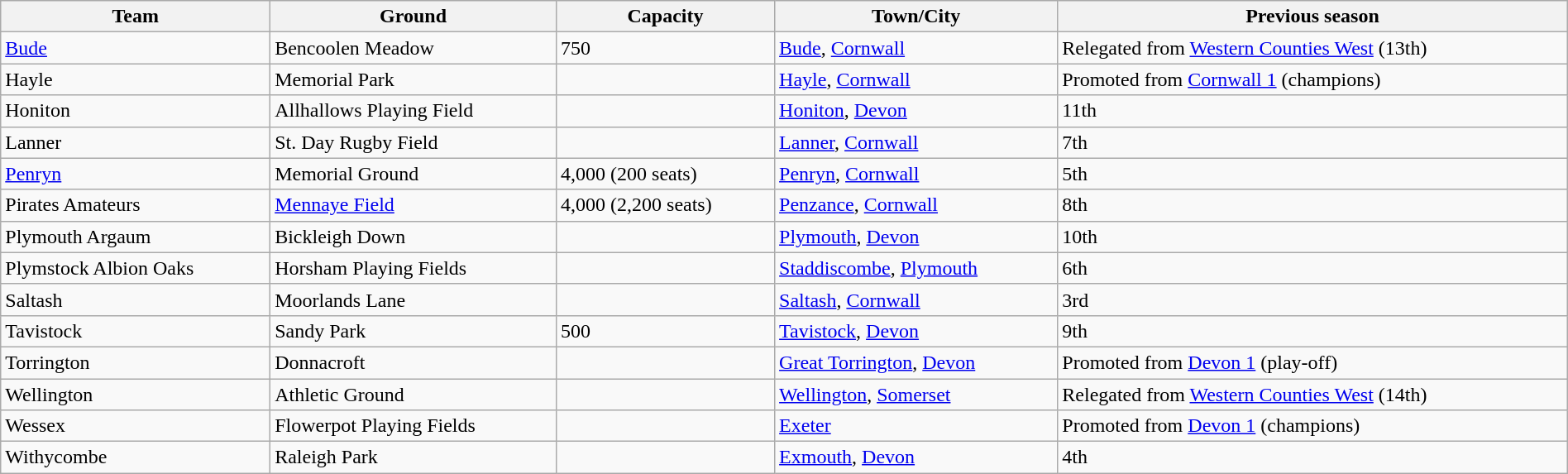<table class="wikitable sortable" width=100%>
<tr>
<th>Team</th>
<th>Ground</th>
<th>Capacity</th>
<th>Town/City</th>
<th>Previous season</th>
</tr>
<tr>
<td><a href='#'>Bude</a></td>
<td>Bencoolen Meadow</td>
<td>750</td>
<td><a href='#'>Bude</a>, <a href='#'>Cornwall</a></td>
<td>Relegated from <a href='#'>Western Counties West</a> (13th)</td>
</tr>
<tr>
<td>Hayle</td>
<td>Memorial Park</td>
<td></td>
<td><a href='#'>Hayle</a>, <a href='#'>Cornwall</a></td>
<td>Promoted from <a href='#'>Cornwall 1</a> (champions)</td>
</tr>
<tr>
<td>Honiton</td>
<td>Allhallows Playing Field</td>
<td></td>
<td><a href='#'>Honiton</a>, <a href='#'>Devon</a></td>
<td>11th</td>
</tr>
<tr>
<td>Lanner</td>
<td>St. Day Rugby Field</td>
<td></td>
<td><a href='#'>Lanner</a>, <a href='#'>Cornwall</a></td>
<td>7th</td>
</tr>
<tr>
<td><a href='#'>Penryn</a></td>
<td>Memorial Ground</td>
<td>4,000 (200 seats)</td>
<td><a href='#'>Penryn</a>, <a href='#'>Cornwall</a></td>
<td>5th</td>
</tr>
<tr>
<td>Pirates Amateurs</td>
<td><a href='#'>Mennaye Field</a></td>
<td>4,000 (2,200 seats)</td>
<td><a href='#'>Penzance</a>, <a href='#'>Cornwall</a></td>
<td>8th</td>
</tr>
<tr>
<td>Plymouth Argaum</td>
<td>Bickleigh Down</td>
<td></td>
<td><a href='#'>Plymouth</a>, <a href='#'>Devon</a></td>
<td>10th</td>
</tr>
<tr>
<td>Plymstock Albion Oaks</td>
<td>Horsham Playing Fields</td>
<td></td>
<td><a href='#'>Staddiscombe</a>, <a href='#'>Plymouth</a></td>
<td>6th</td>
</tr>
<tr>
<td>Saltash</td>
<td>Moorlands Lane</td>
<td></td>
<td><a href='#'>Saltash</a>, <a href='#'>Cornwall</a></td>
<td>3rd</td>
</tr>
<tr>
<td>Tavistock</td>
<td>Sandy Park</td>
<td>500</td>
<td><a href='#'>Tavistock</a>, <a href='#'>Devon</a></td>
<td>9th</td>
</tr>
<tr>
<td>Torrington</td>
<td>Donnacroft</td>
<td></td>
<td><a href='#'>Great Torrington</a>, <a href='#'>Devon</a></td>
<td>Promoted from <a href='#'>Devon 1</a> (play-off)</td>
</tr>
<tr>
<td>Wellington</td>
<td>Athletic Ground</td>
<td></td>
<td><a href='#'>Wellington</a>, <a href='#'>Somerset</a></td>
<td>Relegated from <a href='#'>Western Counties West</a> (14th)</td>
</tr>
<tr>
<td>Wessex</td>
<td>Flowerpot Playing Fields</td>
<td></td>
<td><a href='#'>Exeter</a></td>
<td>Promoted from <a href='#'>Devon 1</a> (champions)</td>
</tr>
<tr>
<td>Withycombe</td>
<td>Raleigh Park</td>
<td></td>
<td><a href='#'>Exmouth</a>, <a href='#'>Devon</a></td>
<td>4th</td>
</tr>
</table>
